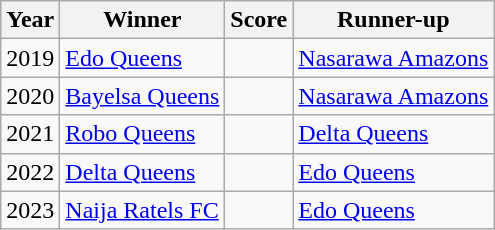<table class="wikitable">
<tr>
<th>Year</th>
<th>Winner</th>
<th>Score</th>
<th>Runner-up</th>
</tr>
<tr>
<td align=center>2019</td>
<td><a href='#'>Edo Queens</a></td>
<td></td>
<td><a href='#'>Nasarawa Amazons</a></td>
</tr>
<tr>
<td align=center>2020</td>
<td><a href='#'>Bayelsa Queens</a></td>
<td></td>
<td><a href='#'>Nasarawa Amazons</a></td>
</tr>
<tr>
<td align=center>2021</td>
<td><a href='#'>Robo Queens</a></td>
<td></td>
<td><a href='#'>Delta Queens</a></td>
</tr>
<tr>
<td align=center>2022</td>
<td><a href='#'>Delta Queens</a></td>
<td></td>
<td><a href='#'>Edo Queens</a></td>
</tr>
<tr>
<td align=center>2023</td>
<td><a href='#'>Naija Ratels FC</a></td>
<td></td>
<td><a href='#'>Edo Queens</a></td>
</tr>
</table>
